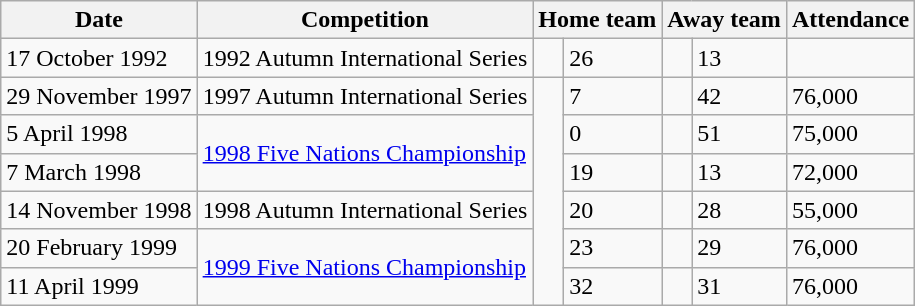<table class="wikitable">
<tr>
<th>Date</th>
<th>Competition</th>
<th colspan=2>Home team</th>
<th colspan=2>Away team</th>
<th>Attendance</th>
</tr>
<tr>
<td>17 October 1992</td>
<td>1992 Autumn International Series</td>
<td></td>
<td>26</td>
<td></td>
<td>13</td>
<td></td>
</tr>
<tr>
<td>29 November 1997</td>
<td>1997 Autumn International Series</td>
<td rowspan="6"></td>
<td>7</td>
<td></td>
<td>42</td>
<td>76,000</td>
</tr>
<tr>
<td>5 April 1998</td>
<td rowspan="2"><a href='#'>1998 Five Nations Championship</a></td>
<td>0</td>
<td></td>
<td>51</td>
<td>75,000</td>
</tr>
<tr>
<td>7 March 1998</td>
<td>19</td>
<td></td>
<td>13</td>
<td>72,000</td>
</tr>
<tr>
<td>14 November 1998</td>
<td>1998 Autumn International Series</td>
<td>20</td>
<td></td>
<td>28</td>
<td>55,000</td>
</tr>
<tr>
<td>20 February 1999</td>
<td rowspan="2"><a href='#'>1999 Five Nations Championship</a></td>
<td>23</td>
<td></td>
<td>29</td>
<td>76,000</td>
</tr>
<tr>
<td>11 April 1999</td>
<td>32</td>
<td></td>
<td>31</td>
<td>76,000</td>
</tr>
</table>
